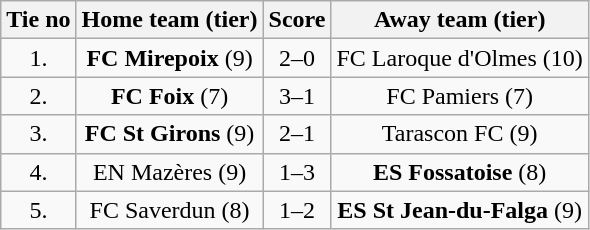<table class="wikitable" style="text-align: center">
<tr>
<th>Tie no</th>
<th>Home team (tier)</th>
<th>Score</th>
<th>Away team (tier)</th>
</tr>
<tr>
<td>1.</td>
<td><strong>FC Mirepoix</strong> (9)</td>
<td>2–0</td>
<td>FC Laroque d'Olmes (10)</td>
</tr>
<tr>
<td>2.</td>
<td><strong>FC Foix</strong> (7)</td>
<td>3–1</td>
<td>FC Pamiers (7)</td>
</tr>
<tr>
<td>3.</td>
<td><strong>FC St Girons</strong> (9)</td>
<td>2–1 </td>
<td>Tarascon FC (9)</td>
</tr>
<tr>
<td>4.</td>
<td>EN Mazères (9)</td>
<td>1–3</td>
<td><strong>ES Fossatoise</strong> (8)</td>
</tr>
<tr>
<td>5.</td>
<td>FC Saverdun (8)</td>
<td>1–2</td>
<td><strong>ES St Jean-du-Falga</strong> (9)</td>
</tr>
</table>
